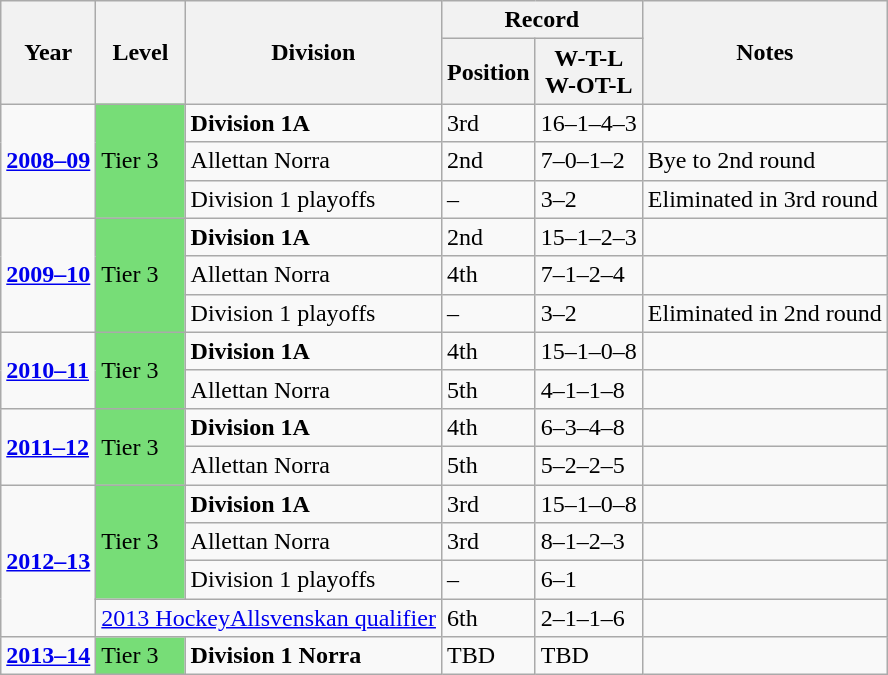<table class="wikitable">
<tr>
<th rowspan="2">Year</th>
<th rowspan="2">Level</th>
<th rowspan="2">Division</th>
<th colspan="2">Record</th>
<th rowspan="2">Notes</th>
</tr>
<tr>
<th>Position</th>
<th>W-T-L<br>W-OT-L</th>
</tr>
<tr>
<td rowspan=3><strong><a href='#'>2008–09</a></strong></td>
<td rowspan=3 style="background:#77DD77;">Tier 3</td>
<td><strong>Division 1A</strong></td>
<td>3rd</td>
<td>16–1–4–3</td>
<td></td>
</tr>
<tr>
<td>Allettan Norra</td>
<td>2nd</td>
<td>7–0–1–2</td>
<td>Bye to 2nd round</td>
</tr>
<tr>
<td>Division 1 playoffs</td>
<td>–</td>
<td>3–2</td>
<td>Eliminated in 3rd round</td>
</tr>
<tr>
<td rowspan=3><strong><a href='#'>2009–10</a></strong></td>
<td rowspan=3 style="background:#77DD77;">Tier 3</td>
<td><strong>Division 1A</strong></td>
<td>2nd</td>
<td>15–1–2–3</td>
<td></td>
</tr>
<tr>
<td>Allettan Norra</td>
<td>4th</td>
<td>7–1–2–4</td>
<td></td>
</tr>
<tr>
<td>Division 1 playoffs</td>
<td>–</td>
<td>3–2</td>
<td>Eliminated in 2nd round</td>
</tr>
<tr>
<td rowspan=2><strong><a href='#'>2010–11</a></strong></td>
<td rowspan=2 style="background:#77DD77;">Tier 3</td>
<td><strong>Division 1A</strong></td>
<td>4th</td>
<td>15–1–0–8</td>
<td></td>
</tr>
<tr>
<td>Allettan Norra</td>
<td>5th</td>
<td>4–1–1–8</td>
<td></td>
</tr>
<tr>
<td rowspan=2><strong><a href='#'>2011–12</a></strong></td>
<td rowspan=2 style="background:#77DD77;">Tier 3</td>
<td><strong>Division 1A</strong></td>
<td>4th</td>
<td>6–3–4–8</td>
<td></td>
</tr>
<tr>
<td>Allettan Norra</td>
<td>5th</td>
<td>5–2–2–5</td>
<td></td>
</tr>
<tr>
<td rowspan=4><strong><a href='#'>2012–13</a></strong></td>
<td rowspan=3 style="background:#77DD77;">Tier 3</td>
<td><strong>Division 1A</strong></td>
<td>3rd</td>
<td>15–1–0–8</td>
<td></td>
</tr>
<tr>
<td>Allettan Norra</td>
<td>3rd</td>
<td>8–1–2–3</td>
<td></td>
</tr>
<tr>
<td>Division 1 playoffs</td>
<td>–</td>
<td>6–1</td>
<td></td>
</tr>
<tr>
<td colspan=2><a href='#'>2013 HockeyAllsvenskan qualifier</a></td>
<td>6th</td>
<td>2–1–1–6</td>
<td></td>
</tr>
<tr>
<td><strong><a href='#'>2013–14</a></strong></td>
<td style="background:#77DD77;">Tier 3</td>
<td><strong>Division 1 Norra</strong></td>
<td>TBD</td>
<td>TBD</td>
<td></td>
</tr>
</table>
